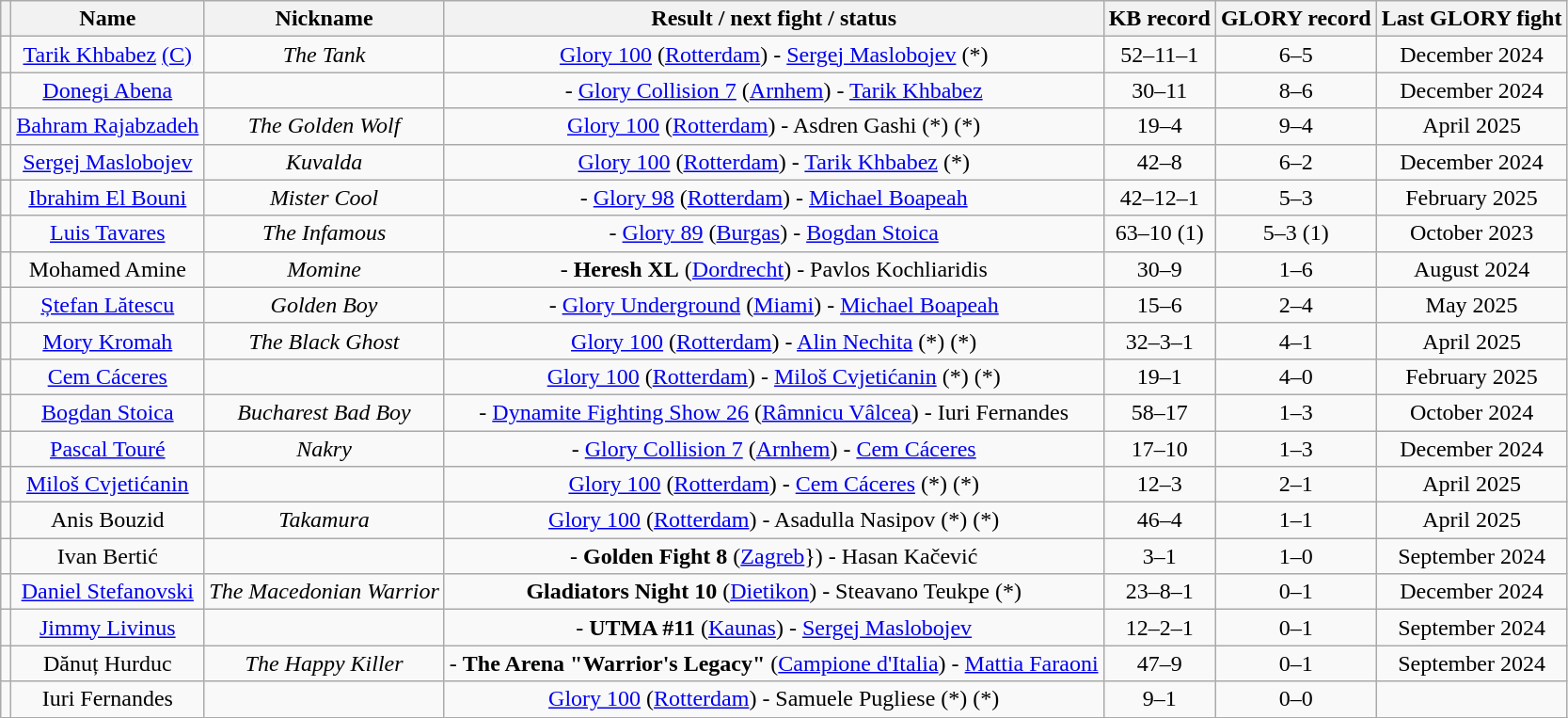<table class="wikitable sortable" style="text-align:center">
<tr>
<th></th>
<th>Name</th>
<th>Nickname</th>
<th>Result / next fight / status</th>
<th>KB record</th>
<th>GLORY record</th>
<th>Last GLORY fight</th>
</tr>
<tr>
<td></td>
<td><a href='#'>Tarik Khbabez</a> <a href='#'>(C)</a></td>
<td><em>The Tank</em></td>
<td><a href='#'>Glory 100</a> (<a href='#'>Rotterdam</a>) - <a href='#'>Sergej Maslobojev</a> (*<strong></strong>)</td>
<td>52–11–1</td>
<td>6–5</td>
<td>December 2024</td>
</tr>
<tr>
<td></td>
<td><a href='#'>Donegi Abena</a></td>
<td></td>
<td> - <a href='#'>Glory Collision 7</a> (<a href='#'>Arnhem</a>) - <a href='#'>Tarik Khbabez</a></td>
<td>30–11</td>
<td>8–6</td>
<td>December 2024</td>
</tr>
<tr>
<td></td>
<td><a href='#'>Bahram Rajabzadeh</a></td>
<td><em>The Golden Wolf</em></td>
<td><a href='#'>Glory 100</a> (<a href='#'>Rotterdam</a>) - Asdren Gashi (*<strong></strong>) (*<strong></strong>)</td>
<td>19–4</td>
<td>9–4</td>
<td>April 2025</td>
</tr>
<tr>
<td></td>
<td><a href='#'>Sergej Maslobojev</a></td>
<td><em>Kuvalda</em></td>
<td><a href='#'>Glory 100</a> (<a href='#'>Rotterdam</a>) - <a href='#'>Tarik Khbabez</a> (*<strong></strong>)</td>
<td>42–8</td>
<td>6–2</td>
<td>December 2024</td>
</tr>
<tr>
<td></td>
<td><a href='#'>Ibrahim El Bouni</a></td>
<td><em>Mister Cool</em></td>
<td> - <a href='#'>Glory 98</a> (<a href='#'>Rotterdam</a>) - <a href='#'>Michael Boapeah</a></td>
<td>42–12–1</td>
<td>5–3</td>
<td>February 2025</td>
</tr>
<tr>
<td> </td>
<td><a href='#'>Luis Tavares</a></td>
<td><em>The Infamous</em></td>
<td> - <a href='#'>Glory 89</a> (<a href='#'>Burgas</a>) - <a href='#'>Bogdan Stoica</a></td>
<td>63–10 (1)</td>
<td>5–3 (1)</td>
<td>October 2023</td>
</tr>
<tr>
<td></td>
<td>Mohamed Amine</td>
<td><em>Momine</em></td>
<td> - <strong>Heresh XL</strong> (<a href='#'>Dordrecht</a>) - Pavlos Kochliaridis</td>
<td>30–9</td>
<td>1–6</td>
<td>August 2024</td>
</tr>
<tr>
<td></td>
<td><a href='#'>Ștefan Lătescu</a></td>
<td><em>Golden Boy</em></td>
<td> - <a href='#'>Glory Underground</a> (<a href='#'>Miami</a>) - <a href='#'>Michael Boapeah</a></td>
<td>15–6</td>
<td>2–4</td>
<td>May 2025</td>
</tr>
<tr>
<td></td>
<td><a href='#'>Mory Kromah</a></td>
<td><em>The Black Ghost</em></td>
<td><a href='#'>Glory 100</a> (<a href='#'>Rotterdam</a>) - <a href='#'>Alin Nechita</a> (*<strong></strong>) (*<strong></strong>)</td>
<td>32–3–1</td>
<td>4–1</td>
<td>April 2025</td>
</tr>
<tr>
<td></td>
<td><a href='#'>Cem Cáceres</a></td>
<td></td>
<td><a href='#'>Glory 100</a> (<a href='#'>Rotterdam</a>) - <a href='#'>Miloš Cvjetićanin</a> (*<strong></strong>) (*<strong></strong>)</td>
<td>19–1</td>
<td>4–0</td>
<td>February 2025</td>
</tr>
<tr>
<td></td>
<td><a href='#'>Bogdan Stoica</a></td>
<td><em>Bucharest Bad Boy</em></td>
<td> - <a href='#'>Dynamite Fighting Show 26</a> (<a href='#'>Râmnicu Vâlcea</a>) - Iuri Fernandes</td>
<td>58–17</td>
<td>1–3</td>
<td>October 2024</td>
</tr>
<tr>
<td></td>
<td><a href='#'>Pascal Touré</a></td>
<td><em>Nakry</em></td>
<td> - <a href='#'>Glory Collision 7</a> (<a href='#'>Arnhem</a>) - <a href='#'>Cem Cáceres</a></td>
<td>17–10</td>
<td>1–3</td>
<td>December 2024</td>
</tr>
<tr>
<td></td>
<td><a href='#'>Miloš Cvjetićanin</a></td>
<td></td>
<td><a href='#'>Glory 100</a> (<a href='#'>Rotterdam</a>) - <a href='#'>Cem Cáceres</a> (*<strong></strong>) (*<strong></strong>)</td>
<td>12–3</td>
<td>2–1</td>
<td>April 2025</td>
</tr>
<tr>
<td></td>
<td>Anis Bouzid</td>
<td><em>Takamura</em></td>
<td><a href='#'>Glory 100</a> (<a href='#'>Rotterdam</a>) - Asadulla Nasipov (*<strong></strong>)  (*<strong></strong>)</td>
<td>46–4</td>
<td>1–1</td>
<td>April 2025</td>
</tr>
<tr>
<td></td>
<td>Ivan Bertić</td>
<td></td>
<td> - <strong>Golden Fight 8</strong> (<a href='#'>Zagreb</a>}) - Hasan Kačević</td>
<td>3–1</td>
<td>1–0</td>
<td>September 2024</td>
</tr>
<tr>
<td></td>
<td><a href='#'>Daniel Stefanovski</a></td>
<td><em>The Macedonian Warrior</em></td>
<td><strong>Gladiators Night 10</strong> (<a href='#'>Dietikon</a>) - Steavano Teukpe  (*<strong></strong>)</td>
<td>23–8–1</td>
<td>0–1</td>
<td>December 2024</td>
</tr>
<tr>
<td></td>
<td><a href='#'>Jimmy Livinus</a></td>
<td></td>
<td> - <strong>UTMA #11</strong> (<a href='#'>Kaunas</a>) - <a href='#'>Sergej Maslobojev</a></td>
<td>12–2–1</td>
<td>0–1</td>
<td>September 2024</td>
</tr>
<tr>
<td></td>
<td>Dănuț Hurduc</td>
<td><em>The Happy Killer</em></td>
<td> - <strong>The Arena "Warrior's Legacy"</strong> (<a href='#'>Campione d'Italia</a>) - <a href='#'>Mattia Faraoni</a></td>
<td>47–9</td>
<td>0–1</td>
<td>September 2024</td>
</tr>
<tr>
<td></td>
<td>Iuri Fernandes</td>
<td></td>
<td><a href='#'>Glory 100</a> (<a href='#'>Rotterdam</a>) - Samuele Pugliese (*<strong></strong>)  (*<strong></strong>)</td>
<td>9–1</td>
<td>0–0</td>
<td></td>
</tr>
<tr>
</tr>
</table>
